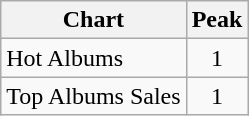<table class="wikitable">
<tr>
<th style="text-align:center;">Chart</th>
<th style="text-align:center;">Peak</th>
</tr>
<tr>
<td align="left">Hot Albums</td>
<td style="text-align:center;">1</td>
</tr>
<tr>
<td align="left">Top Albums Sales</td>
<td style="text-align:center;">1</td>
</tr>
</table>
